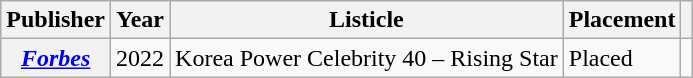<table class="wikitable plainrowheaders sortable" style="margin-right: 0;">
<tr>
<th scope="col">Publisher</th>
<th scope="col">Year</th>
<th scope="col">Listicle</th>
<th scope="col">Placement</th>
<th scope="col" class="unsortable"></th>
</tr>
<tr>
<th scope="row"><em><a href='#'>Forbes</a></em></th>
<td>2022</td>
<td>Korea Power Celebrity 40 – Rising Star</td>
<td>Placed</td>
<td></td>
</tr>
</table>
